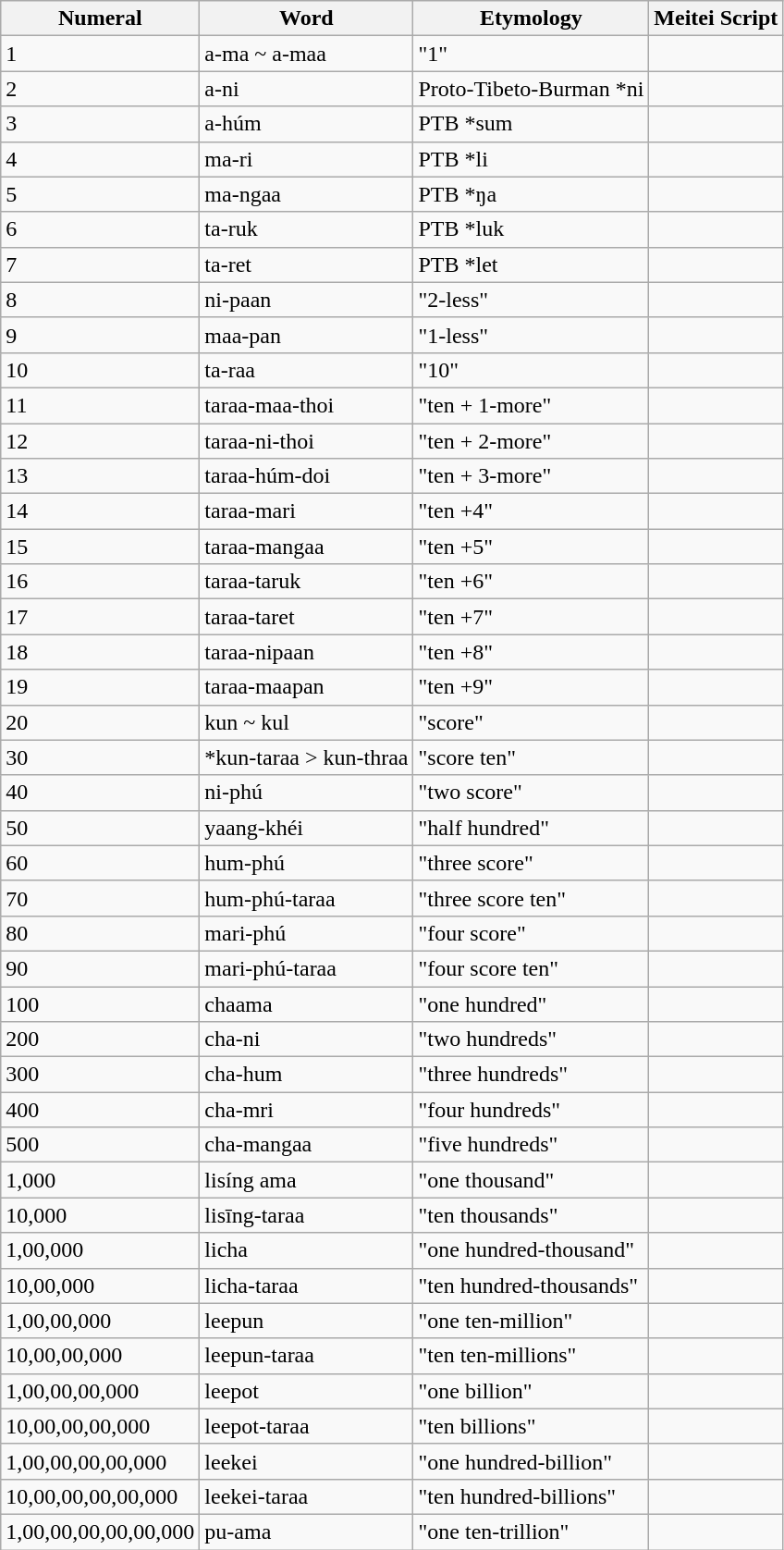<table class="wikitable">
<tr>
<th>Numeral</th>
<th>Word</th>
<th>Etymology</th>
<th>Meitei Script</th>
</tr>
<tr>
<td>1</td>
<td>a-ma ~ a-maa</td>
<td>"1"</td>
<td></td>
</tr>
<tr>
<td>2</td>
<td>a-ni</td>
<td>Proto-Tibeto-Burman *ni</td>
<td></td>
</tr>
<tr>
<td>3</td>
<td>a-húm</td>
<td>PTB *sum</td>
<td></td>
</tr>
<tr>
<td>4</td>
<td>ma-ri</td>
<td>PTB *li</td>
<td></td>
</tr>
<tr>
<td>5</td>
<td>ma-ngaa</td>
<td>PTB *ŋa</td>
<td></td>
</tr>
<tr>
<td>6</td>
<td>ta-ruk</td>
<td>PTB *luk</td>
<td></td>
</tr>
<tr>
<td>7</td>
<td>ta-ret</td>
<td>PTB *let</td>
<td></td>
</tr>
<tr>
<td>8</td>
<td>ni-paan</td>
<td>"2-less"</td>
<td></td>
</tr>
<tr>
<td>9</td>
<td>maa-pan</td>
<td>"1-less"</td>
<td></td>
</tr>
<tr>
<td>10</td>
<td>ta-raa</td>
<td>"10"</td>
<td></td>
</tr>
<tr>
<td>11</td>
<td>taraa-maa-thoi</td>
<td>"ten + 1-more"</td>
<td></td>
</tr>
<tr>
<td>12</td>
<td>taraa-ni-thoi</td>
<td>"ten + 2-more"</td>
<td></td>
</tr>
<tr>
<td>13</td>
<td>taraa-húm-doi</td>
<td>"ten + 3-more"</td>
<td></td>
</tr>
<tr>
<td>14</td>
<td>taraa-mari</td>
<td>"ten +4"</td>
<td></td>
</tr>
<tr>
<td>15</td>
<td>taraa-mangaa</td>
<td>"ten +5"</td>
<td></td>
</tr>
<tr>
<td>16</td>
<td>taraa-taruk</td>
<td>"ten +6"</td>
<td></td>
</tr>
<tr>
<td>17</td>
<td>taraa-taret</td>
<td>"ten +7"</td>
<td></td>
</tr>
<tr>
<td>18</td>
<td>taraa-nipaan</td>
<td>"ten +8"</td>
<td></td>
</tr>
<tr>
<td>19</td>
<td>taraa-maapan</td>
<td>"ten +9"</td>
<td></td>
</tr>
<tr>
<td>20</td>
<td>kun ~ kul</td>
<td>"score"</td>
<td></td>
</tr>
<tr>
<td>30</td>
<td>*kun-taraa > kun-thraa</td>
<td>"score ten"</td>
<td></td>
</tr>
<tr>
<td>40</td>
<td>ni-phú</td>
<td>"two score"</td>
<td></td>
</tr>
<tr>
<td>50</td>
<td>yaang-khéi</td>
<td>"half hundred"</td>
<td></td>
</tr>
<tr>
<td>60</td>
<td>hum-phú</td>
<td>"three score"</td>
<td></td>
</tr>
<tr>
<td>70</td>
<td>hum-phú-taraa</td>
<td>"three score ten"</td>
<td></td>
</tr>
<tr>
<td>80</td>
<td>mari-phú</td>
<td>"four score"</td>
<td></td>
</tr>
<tr>
<td>90</td>
<td>mari-phú-taraa</td>
<td>"four score ten"</td>
<td></td>
</tr>
<tr>
<td>100</td>
<td>chaama</td>
<td>"one hundred"</td>
<td></td>
</tr>
<tr>
<td>200</td>
<td>cha-ni</td>
<td>"two hundreds"</td>
<td></td>
</tr>
<tr>
<td>300</td>
<td>cha-hum</td>
<td>"three hundreds"</td>
<td></td>
</tr>
<tr>
<td>400</td>
<td>cha-mri</td>
<td>"four hundreds"</td>
<td></td>
</tr>
<tr>
<td>500</td>
<td>cha-mangaa</td>
<td>"five hundreds"</td>
<td></td>
</tr>
<tr>
<td>1,000</td>
<td>lisíng ama</td>
<td>"one thousand"</td>
<td></td>
</tr>
<tr>
<td>10,000</td>
<td>lisīng-taraa</td>
<td>"ten thousands"</td>
<td></td>
</tr>
<tr>
<td>1,00,000</td>
<td>licha</td>
<td>"one hundred-thousand"</td>
<td></td>
</tr>
<tr>
<td>10,00,000</td>
<td>licha-taraa</td>
<td>"ten hundred-thousands"</td>
<td></td>
</tr>
<tr>
<td>1,00,00,000</td>
<td>leepun</td>
<td>"one ten-million"</td>
<td></td>
</tr>
<tr>
<td>10,00,00,000</td>
<td>leepun-taraa</td>
<td>"ten ten-millions"</td>
<td></td>
</tr>
<tr>
<td>1,00,00,00,000</td>
<td>leepot</td>
<td>"one billion"</td>
<td></td>
</tr>
<tr>
<td>10,00,00,00,000</td>
<td>leepot-taraa</td>
<td>"ten billions"</td>
<td></td>
</tr>
<tr>
<td>1,00,00,00,00,000</td>
<td>leekei</td>
<td>"one hundred-billion"</td>
<td></td>
</tr>
<tr>
<td>10,00,00,00,00,000</td>
<td>leekei-taraa</td>
<td>"ten hundred-billions"</td>
<td></td>
</tr>
<tr>
<td>1,00,00,00,00,00,000</td>
<td>pu-ama</td>
<td>"one ten-trillion"</td>
<td></td>
</tr>
</table>
